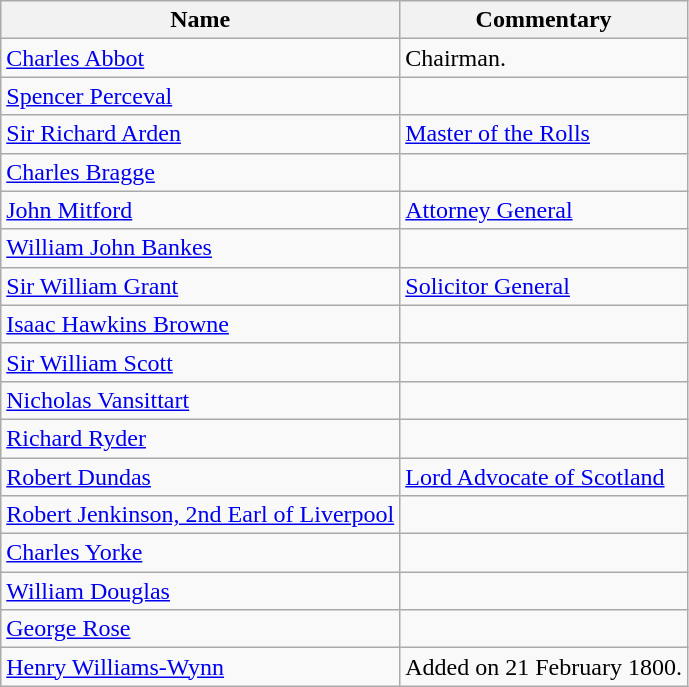<table class="wikitable">
<tr>
<th>Name</th>
<th>Commentary</th>
</tr>
<tr>
<td><a href='#'>Charles Abbot</a></td>
<td>Chairman.</td>
</tr>
<tr>
<td><a href='#'>Spencer Perceval</a></td>
<td></td>
</tr>
<tr>
<td><a href='#'>Sir Richard Arden</a></td>
<td><a href='#'>Master of the Rolls</a></td>
</tr>
<tr>
<td><a href='#'>Charles Bragge</a></td>
<td></td>
</tr>
<tr>
<td><a href='#'>John Mitford</a></td>
<td><a href='#'>Attorney General</a></td>
</tr>
<tr>
<td><a href='#'>William John Bankes</a></td>
<td></td>
</tr>
<tr>
<td><a href='#'>Sir William Grant</a></td>
<td><a href='#'>Solicitor General</a></td>
</tr>
<tr>
<td><a href='#'>Isaac Hawkins Browne</a></td>
<td></td>
</tr>
<tr>
<td><a href='#'>Sir William Scott</a></td>
<td></td>
</tr>
<tr>
<td><a href='#'>Nicholas Vansittart</a></td>
<td></td>
</tr>
<tr>
<td><a href='#'>Richard Ryder</a></td>
<td></td>
</tr>
<tr>
<td><a href='#'>Robert Dundas</a></td>
<td><a href='#'>Lord Advocate of Scotland</a></td>
</tr>
<tr>
<td><a href='#'>Robert Jenkinson, 2nd Earl of Liverpool</a></td>
<td></td>
</tr>
<tr>
<td><a href='#'>Charles Yorke</a></td>
<td></td>
</tr>
<tr>
<td><a href='#'>William Douglas</a></td>
<td></td>
</tr>
<tr>
<td><a href='#'>George Rose</a></td>
<td></td>
</tr>
<tr>
<td><a href='#'>Henry Williams-Wynn</a></td>
<td>Added on 21 February 1800.</td>
</tr>
</table>
